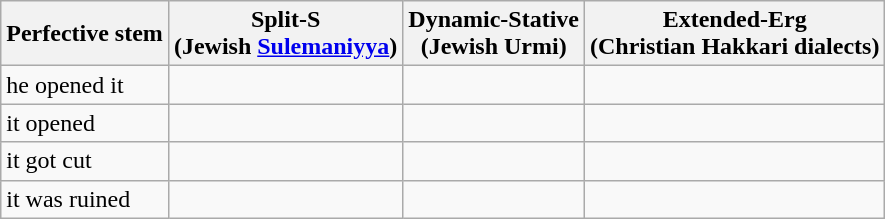<table class="wikitable" align="center">
<tr>
<th>Perfective stem</th>
<th>Split-S <br> (Jewish <a href='#'>Sulemaniyya</a>)</th>
<th>Dynamic-Stative <br>(Jewish Urmi)</th>
<th>Extended-Erg <br>(Christian Hakkari dialects)</th>
</tr>
<tr>
<td>he opened it</td>
<td></td>
<td></td>
<td></td>
</tr>
<tr>
<td>it opened</td>
<td></td>
<td></td>
<td></td>
</tr>
<tr>
<td>it got cut</td>
<td></td>
<td></td>
<td></td>
</tr>
<tr>
<td>it was ruined</td>
<td></td>
<td></td>
<td></td>
</tr>
</table>
